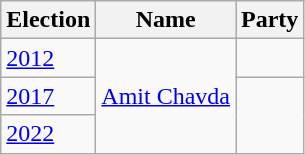<table class ="wikitable sortable">
<tr>
<th>Election</th>
<th>Name</th>
<th colspan=2>Party</th>
</tr>
<tr>
<td><a href='#'>2012</a></td>
<td rowspan="3"><a href='#'>Amit Chavda</a></td>
<td></td>
</tr>
<tr>
<td><a href='#'>2017</a></td>
</tr>
<tr>
<td><a href='#'>2022</a></td>
</tr>
</table>
